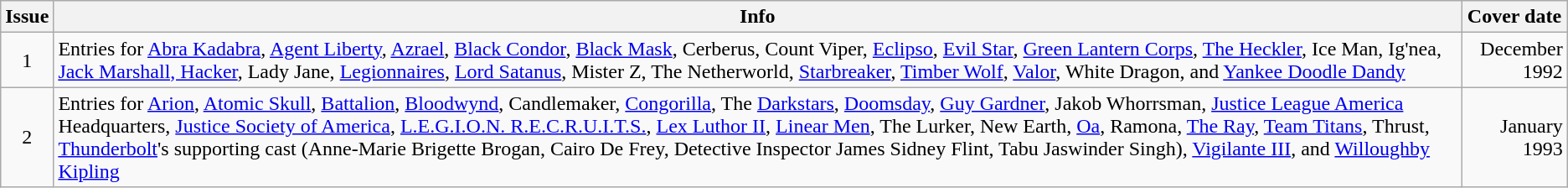<table class="wikitable">
<tr>
<th>Issue</th>
<th>Info</th>
<th>Cover date</th>
</tr>
<tr style="text-align:center;">
<td>1</td>
<td align="left">Entries for <a href='#'>Abra Kadabra</a>, <a href='#'>Agent Liberty</a>, <a href='#'>Azrael</a>, <a href='#'>Black Condor</a>, <a href='#'>Black Mask</a>, Cerberus, Count Viper, <a href='#'>Eclipso</a>, <a href='#'>Evil Star</a>, <a href='#'>Green Lantern Corps</a>, <a href='#'>The Heckler</a>, Ice Man, Ig'nea, <a href='#'>Jack Marshall, Hacker</a>, Lady Jane, <a href='#'>Legionnaires</a>, <a href='#'>Lord Satanus</a>, Mister Z, The Netherworld, <a href='#'>Starbreaker</a>, <a href='#'>Timber Wolf</a>, <a href='#'>Valor</a>, White Dragon, and <a href='#'>Yankee Doodle Dandy</a></td>
<td align="right">December 1992</td>
</tr>
<tr style="text-align:center;">
<td>2</td>
<td align="left">Entries for <a href='#'>Arion</a>, <a href='#'>Atomic Skull</a>, <a href='#'>Battalion</a>, <a href='#'>Bloodwynd</a>, Candlemaker, <a href='#'>Congorilla</a>, The <a href='#'>Darkstars</a>, <a href='#'>Doomsday</a>, <a href='#'>Guy Gardner</a>, Jakob Whorrsman, <a href='#'>Justice League America</a> Headquarters, <a href='#'>Justice Society of America</a>, <a href='#'>L.E.G.I.O.N. R.E.C.R.U.I.T.S.</a>, <a href='#'>Lex Luthor II</a>, <a href='#'>Linear Men</a>, The Lurker, New Earth, <a href='#'>Oa</a>, Ramona, <a href='#'>The Ray</a>, <a href='#'>Team Titans</a>, Thrust, <a href='#'>Thunderbolt</a>'s supporting cast (Anne-Marie Brigette Brogan, Cairo De Frey, Detective Inspector James Sidney Flint, Tabu Jaswinder Singh), <a href='#'>Vigilante III</a>, and <a href='#'>Willoughby Kipling</a></td>
<td align="right">January 1993</td>
</tr>
</table>
